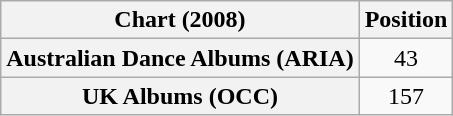<table class="wikitable plainrowheaders sortable" style="text-align:center">
<tr>
<th scope="col">Chart (2008)</th>
<th scope="col">Position</th>
</tr>
<tr>
<th scope="row">Australian Dance Albums (ARIA)</th>
<td>43</td>
</tr>
<tr>
<th scope="row">UK Albums (OCC)</th>
<td>157</td>
</tr>
</table>
